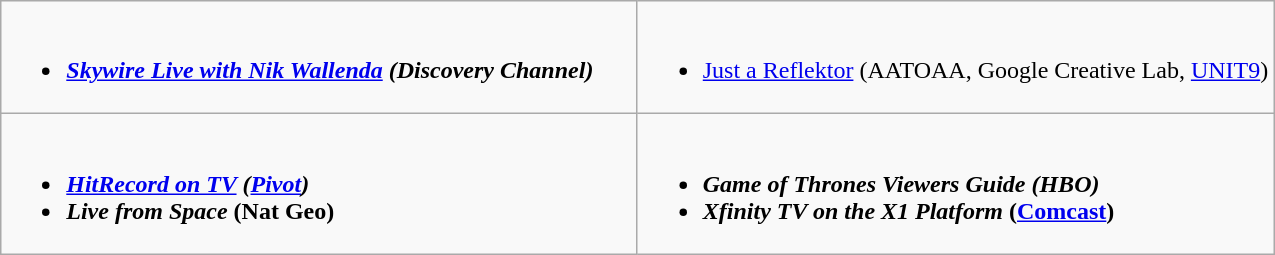<table class="wikitable">
<tr>
<td style="vertical-align:top;" width="50%"><br><ul><li><strong><em><a href='#'>Skywire Live with Nik Wallenda</a><em> (Discovery Channel)<strong></li></ul></td>
<td style="vertical-align:top;" width="50%"><br><ul><li></em></strong><a href='#'>Just a Reflektor</a></em> (AATOAA, Google Creative Lab, <a href='#'>UNIT9</a>)</strong></li></ul></td>
</tr>
<tr>
<td style="vertical-align:top;" width="50%"><br><ul><li><strong><em><a href='#'>HitRecord on TV</a><em> (<a href='#'>Pivot</a>)<strong></li><li></em></strong>Live from Space</em> (Nat Geo)</strong></li></ul></td>
<td style="vertical-align:top;" width="50%"><br><ul><li><strong><em>Game of Thrones Viewers Guide<em> (HBO)<strong></li><li></em></strong>Xfinity TV on the X1 Platform</em> (<a href='#'>Comcast</a>)</strong></li></ul></td>
</tr>
</table>
